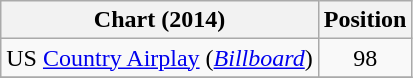<table class="wikitable sortable">
<tr>
<th scope="col">Chart (2014)</th>
<th scope="col">Position</th>
</tr>
<tr>
<td>US <a href='#'>Country Airplay</a> (<em><a href='#'>Billboard</a></em>)</td>
<td align="center">98</td>
</tr>
<tr>
</tr>
</table>
